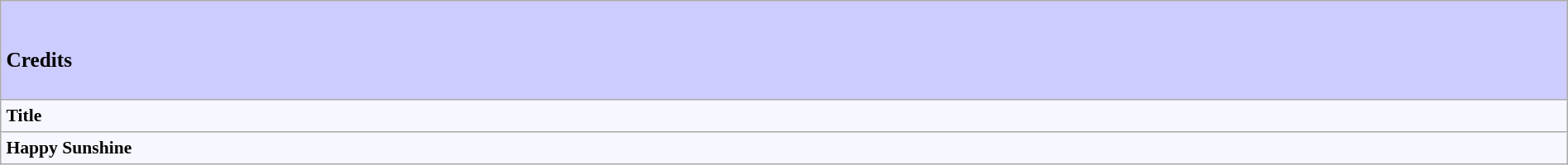<table border="" cellpadding="4" cellspacing="0" width="100%" style="border: 1px #aaaaaa solid; border-collapse: collapse; padding: 0.2em; margin: 1em 1em 1em 0; background: #f7f8ff; font-size:0.9em">
<tr valign="middle" bgcolor="#ccccff">
<td colspan=1><br><h3>Credits</h3></td>
</tr>
<tr>
<td><strong>Title</strong></td>
</tr>
<tr>
<td><strong>Happy Sunshine</strong></td>
</tr>
</table>
